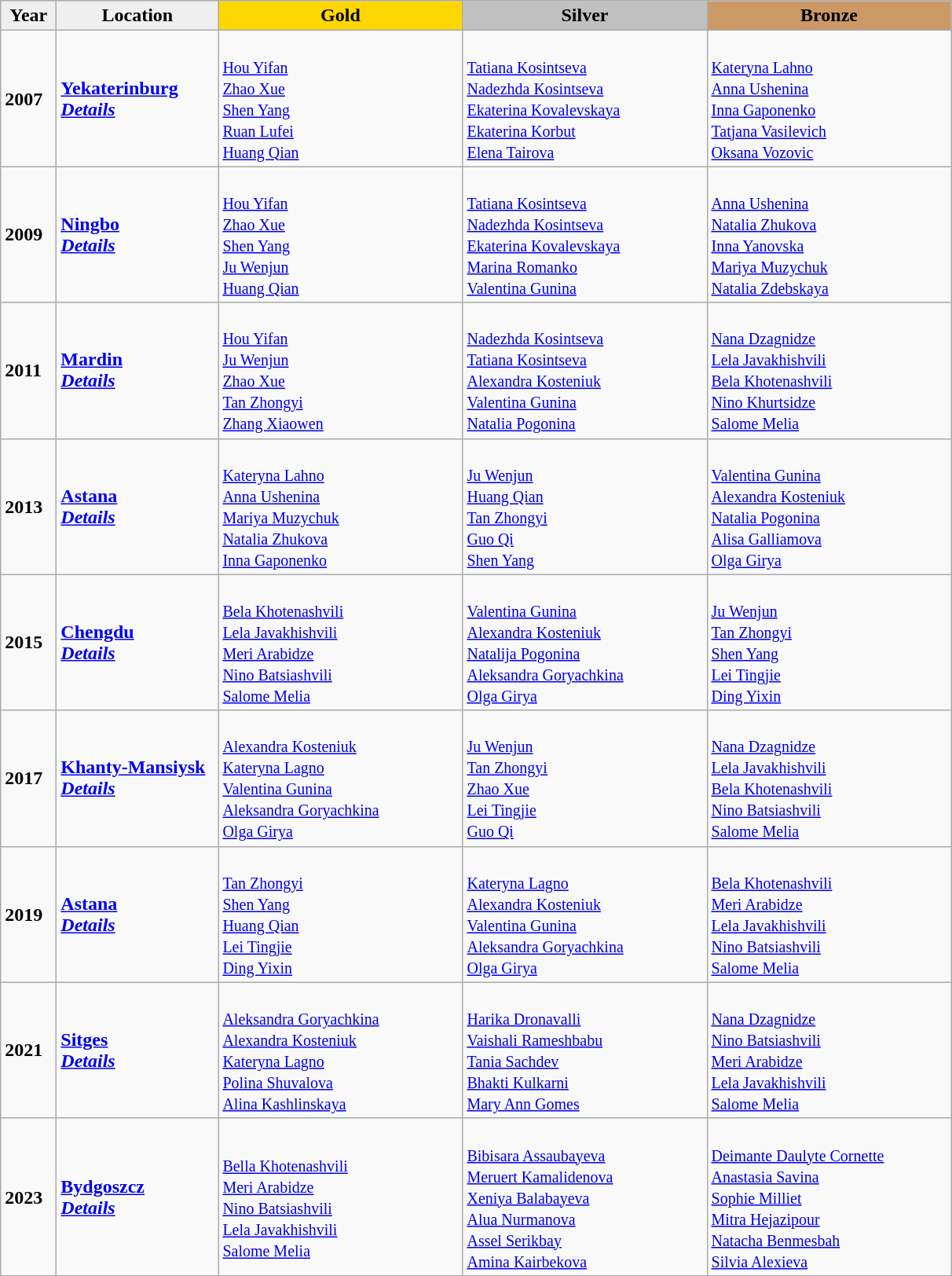<table class="wikitable">
<tr align=center>
<td width=40 style="background:#efefef;"><strong>Year</strong></td>
<td width=130 style="background:#efefef;"><strong>Location</strong><br></td>
<td width=200 style="background:gold;"><strong>Gold</strong></td>
<td width=200 style="background:silver;"><strong>Silver</strong></td>
<td width=200 style="background:#cc9966;"><strong>Bronze</strong></td>
</tr>
<tr>
<td><strong>2007</strong></td>
<td> <strong><a href='#'>Yekaterinburg</a></strong><br><a href='#'><strong><em>Details</em></strong></a></td>
<td><strong></strong><br><small><a href='#'>Hou Yifan</a><br><a href='#'>Zhao Xue</a><br><a href='#'>Shen Yang</a><br><a href='#'>Ruan Lufei</a><br><a href='#'>Huang Qian</a><br></small></td>
<td><strong></strong><br><small><a href='#'>Tatiana Kosintseva</a><br><a href='#'>Nadezhda Kosintseva</a><br><a href='#'>Ekaterina Kovalevskaya</a><br><a href='#'>Ekaterina Korbut</a><br><a href='#'>Elena Tairova</a></small></td>
<td><strong></strong><br><small><a href='#'>Kateryna Lahno</a><br><a href='#'>Anna Ushenina</a><br><a href='#'>Inna Gaponenko</a><br><a href='#'>Tatjana Vasilevich</a><br><a href='#'>Oksana Vozovic</a><br></small></td>
</tr>
<tr>
<td><strong>2009</strong></td>
<td> <strong><a href='#'>Ningbo</a></strong><br><a href='#'><strong><em>Details</em></strong></a></td>
<td><strong></strong><br><small><a href='#'>Hou Yifan</a><br><a href='#'>Zhao Xue</a><br><a href='#'>Shen Yang</a><br><a href='#'>Ju Wenjun</a><br><a href='#'>Huang Qian</a></small></td>
<td><strong></strong><br><small><a href='#'>Tatiana Kosintseva</a><br><a href='#'>Nadezhda Kosintseva</a><br><a href='#'>Ekaterina Kovalevskaya</a><br><a href='#'>Marina Romanko</a><br><a href='#'>Valentina Gunina</a></small></td>
<td><strong></strong><br><small><a href='#'>Anna Ushenina</a><br><a href='#'>Natalia Zhukova</a><br><a href='#'>Inna Yanovska</a><br><a href='#'>Mariya Muzychuk</a><br><a href='#'>Natalia Zdebskaya</a></small></td>
</tr>
<tr>
<td><strong>2011</strong></td>
<td> <strong><a href='#'>Mardin</a></strong><br><a href='#'><strong><em>Details</em></strong></a></td>
<td><strong></strong><br><small><a href='#'>Hou Yifan</a><br><a href='#'>Ju Wenjun</a><br><a href='#'>Zhao Xue</a><br><a href='#'>Tan Zhongyi</a><br><a href='#'>Zhang Xiaowen</a></small></td>
<td><strong></strong><br><small><a href='#'>Nadezhda Kosintseva</a><br><a href='#'>Tatiana Kosintseva</a><br><a href='#'>Alexandra Kosteniuk</a><br><a href='#'>Valentina Gunina</a><br><a href='#'>Natalia Pogonina</a></small></td>
<td><strong></strong><br><small><a href='#'>Nana Dzagnidze</a><br><a href='#'>Lela Javakhishvili</a><br><a href='#'>Bela Khotenashvili</a><br><a href='#'>Nino Khurtsidze</a><br><a href='#'>Salome Melia</a></small></td>
</tr>
<tr>
<td><strong>2013</strong></td>
<td> <strong><a href='#'>Astana</a></strong><br><a href='#'><strong><em>Details</em></strong></a></td>
<td><strong></strong><br><small><a href='#'>Kateryna Lahno</a><br><a href='#'>Anna Ushenina</a><br><a href='#'>Mariya Muzychuk</a><br><a href='#'>Natalia Zhukova</a><br><a href='#'>Inna Gaponenko</a></small></td>
<td><strong></strong><br><small><a href='#'>Ju Wenjun</a><br><a href='#'>Huang Qian</a><br><a href='#'>Tan Zhongyi</a><br><a href='#'>Guo Qi</a><br><a href='#'>Shen Yang</a></small></td>
<td><strong></strong><br><small><a href='#'>Valentina Gunina</a><br><a href='#'>Alexandra Kosteniuk</a><br><a href='#'>Natalia Pogonina</a><br><a href='#'>Alisa Galliamova</a><br><a href='#'>Olga Girya</a></small></td>
</tr>
<tr>
<td><strong>2015</strong></td>
<td> <strong><a href='#'>Chengdu</a></strong><br><a href='#'><strong><em>Details</em></strong></a></td>
<td><strong></strong><br><small><a href='#'>Bela Khotenashvili</a><br><a href='#'>Lela Javakhishvili</a><br><a href='#'>Meri Arabidze</a><br><a href='#'>Nino Batsiashvili</a><br><a href='#'>Salome Melia</a></small></td>
<td><strong></strong><br><small><a href='#'>Valentina Gunina</a><br><a href='#'>Alexandra Kosteniuk</a><br><a href='#'>Natalija Pogonina</a><br><a href='#'>Aleksandra Goryachkina</a><br><a href='#'>Olga Girya</a></small></td>
<td><strong></strong><br><small><a href='#'>Ju Wenjun</a><br><a href='#'>Tan Zhongyi</a><br><a href='#'>Shen Yang</a><br><a href='#'>Lei Tingjie</a><br><a href='#'>Ding Yixin</a></small></td>
</tr>
<tr>
<td><strong>2017</strong></td>
<td> <strong><a href='#'>Khanty-Mansiysk</a></strong><br><a href='#'><strong><em>Details</em></strong></a></td>
<td><strong></strong><br><small><a href='#'>Alexandra Kosteniuk</a><br><a href='#'>Kateryna Lagno</a><br><a href='#'>Valentina Gunina</a><br><a href='#'>Aleksandra Goryachkina</a><br><a href='#'>Olga Girya</a></small></td>
<td><strong></strong><br><small><a href='#'>Ju Wenjun</a><br><a href='#'>Tan Zhongyi</a><br><a href='#'>Zhao Xue</a><br><a href='#'>Lei Tingjie</a><br><a href='#'>Guo Qi</a></small></td>
<td><strong></strong><br><small><a href='#'>Nana Dzagnidze</a><br><a href='#'>Lela Javakhishvili</a><br><a href='#'>Bela Khotenashvili</a><br><a href='#'>Nino Batsiashvili</a><br><a href='#'>Salome Melia</a></small></td>
</tr>
<tr>
<td><strong>2019</strong></td>
<td> <strong><a href='#'>Astana</a></strong><br><a href='#'><strong><em>Details</em></strong></a></td>
<td><strong></strong><br><small><a href='#'>Tan Zhongyi</a><br><a href='#'>Shen Yang</a><br><a href='#'>Huang Qian</a><br><a href='#'>Lei Tingjie</a><br><a href='#'>Ding Yixin</a></small></td>
<td><strong></strong><br><small><a href='#'>Kateryna Lagno</a><br><a href='#'>Alexandra Kosteniuk</a><br><a href='#'>Valentina Gunina</a><br><a href='#'>Aleksandra Goryachkina</a><br><a href='#'>Olga Girya</a></small></td>
<td><strong></strong><br><small><a href='#'>Bela Khotenashvili</a><br><a href='#'>Meri Arabidze</a><br><a href='#'>Lela Javakhishvili</a><br><a href='#'>Nino Batsiashvili</a><br><a href='#'>Salome Melia</a></small></td>
</tr>
<tr>
<td><strong>2021</strong></td>
<td> <strong><a href='#'>Sitges</a></strong><br><a href='#'><strong><em>Details</em></strong></a></td>
<td><strong></strong><br><small><a href='#'>Aleksandra Goryachkina</a><br><a href='#'>Alexandra Kosteniuk</a><br><a href='#'>Kateryna Lagno</a><br><a href='#'>Polina Shuvalova</a><br><a href='#'>Alina Kashlinskaya</a></small></td>
<td><strong></strong><br><small><a href='#'>Harika Dronavalli</a><br><a href='#'>Vaishali Rameshbabu</a><br><a href='#'>Tania Sachdev</a><br><a href='#'>Bhakti Kulkarni</a><br><a href='#'>Mary Ann Gomes</a></small></td>
<td><strong></strong><br><small><a href='#'>Nana Dzagnidze</a><br><a href='#'>Nino Batsiashvili</a><br><a href='#'>Meri Arabidze</a><br><a href='#'>Lela Javakhishvili</a><br><a href='#'>Salome Melia</a></small></td>
</tr>
<tr>
<td><strong>2023</strong></td>
<td> <strong><a href='#'>Bydgoszcz</a></strong><br><a href='#'><strong><em>Details</em></strong></a></td>
<td><strong></strong><br><small><a href='#'>Bella Khotenashvili</a><br><a href='#'>Meri Arabidze</a><br><a href='#'>Nino Batsiashvili</a><br><a href='#'>Lela Javakhishvili</a><br><a href='#'>Salome Melia</a></small></td>
<td><strong></strong><br><small><a href='#'>Bibisara Assaubayeva</a><br><a href='#'>Meruert Kamalidenova</a><br><a href='#'>Xeniya Balabayeva</a><br><a href='#'>Alua Nurmanova</a><br><a href='#'>Assel Serikbay</a><br><a href='#'>Amina Kairbekova</a></small></td>
<td><strong></strong><br><small><a href='#'>Deimante Daulyte Cornette</a><br><a href='#'>Anastasia Savina</a><br><a href='#'>Sophie Milliet</a><br><a href='#'>Mitra Hejazipour</a><br><a href='#'>Natacha Benmesbah</a><br><a href='#'>Silvia Alexieva</a></small></td>
</tr>
<tr>
</tr>
</table>
